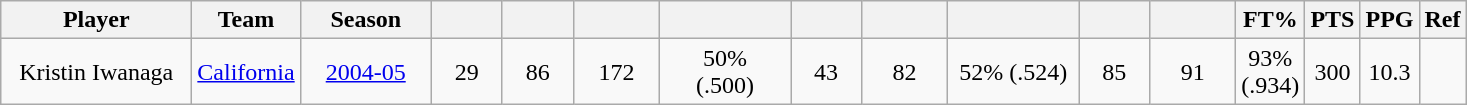<table class="wikitable sortable" style="text-align:center;">
<tr>
<th width="120">Player</th>
<th>Team</th>
<th width="80">Season</th>
<th width="40"></th>
<th width="40"></th>
<th width="50"></th>
<th width="80"></th>
<th width="40"></th>
<th width="50"></th>
<th width="80"></th>
<th width="40"></th>
<th width="50"></th>
<th>FT%</th>
<th>PTS</th>
<th>PPG</th>
<th>Ref</th>
</tr>
<tr>
<td style="text-align:center;">Kristin Iwanaga</td>
<td><a href='#'>California</a></td>
<td style="text-align:center;"><a href='#'>2004-05</a></td>
<td>29</td>
<td>86</td>
<td>172</td>
<td>50%<br>(.500)</td>
<td>43</td>
<td>82</td>
<td>52% (.524)</td>
<td>85</td>
<td>91</td>
<td>93%<br>(.934)</td>
<td>300</td>
<td>10.3</td>
<td></td>
</tr>
</table>
